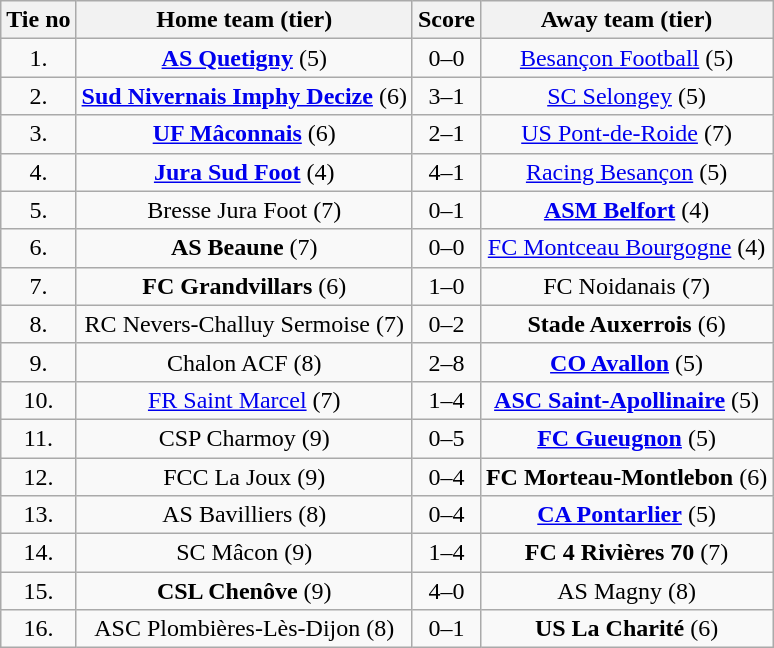<table class="wikitable" style="text-align: center">
<tr>
<th>Tie no</th>
<th>Home team (tier)</th>
<th>Score</th>
<th>Away team (tier)</th>
</tr>
<tr>
<td>1.</td>
<td><strong><a href='#'>AS Quetigny</a></strong> (5)</td>
<td>0–0 </td>
<td><a href='#'>Besançon Football</a> (5)</td>
</tr>
<tr>
<td>2.</td>
<td><strong><a href='#'>Sud Nivernais Imphy Decize</a></strong> (6)</td>
<td>3–1</td>
<td><a href='#'>SC Selongey</a> (5)</td>
</tr>
<tr>
<td>3.</td>
<td><strong><a href='#'>UF Mâconnais</a></strong> (6)</td>
<td>2–1</td>
<td><a href='#'>US Pont-de-Roide</a> (7)</td>
</tr>
<tr>
<td>4.</td>
<td><strong><a href='#'>Jura Sud Foot</a></strong> (4)</td>
<td>4–1</td>
<td><a href='#'>Racing Besançon</a> (5)</td>
</tr>
<tr>
<td>5.</td>
<td>Bresse Jura Foot (7)</td>
<td>0–1</td>
<td><strong><a href='#'>ASM Belfort</a></strong> (4)</td>
</tr>
<tr>
<td>6.</td>
<td><strong>AS Beaune</strong> (7)</td>
<td>0–0 </td>
<td><a href='#'>FC Montceau Bourgogne</a> (4)</td>
</tr>
<tr>
<td>7.</td>
<td><strong>FC Grandvillars</strong> (6)</td>
<td>1–0</td>
<td>FC Noidanais (7)</td>
</tr>
<tr>
<td>8.</td>
<td>RC Nevers-Challuy Sermoise (7)</td>
<td>0–2</td>
<td><strong>Stade Auxerrois</strong> (6)</td>
</tr>
<tr>
<td>9.</td>
<td>Chalon ACF (8)</td>
<td>2–8</td>
<td><strong><a href='#'>CO Avallon</a></strong> (5)</td>
</tr>
<tr>
<td>10.</td>
<td><a href='#'>FR Saint Marcel</a> (7)</td>
<td>1–4 </td>
<td><strong><a href='#'>ASC Saint-Apollinaire</a></strong> (5)</td>
</tr>
<tr>
<td>11.</td>
<td>CSP Charmoy (9)</td>
<td>0–5</td>
<td><strong><a href='#'>FC Gueugnon</a></strong> (5)</td>
</tr>
<tr>
<td>12.</td>
<td>FCC La Joux  (9)</td>
<td>0–4</td>
<td><strong>FC Morteau-Montlebon</strong> (6)</td>
</tr>
<tr>
<td>13.</td>
<td>AS Bavilliers (8)</td>
<td>0–4</td>
<td><strong><a href='#'>CA Pontarlier</a></strong> (5)</td>
</tr>
<tr>
<td>14.</td>
<td>SC Mâcon (9)</td>
<td>1–4</td>
<td><strong>FC 4 Rivières 70</strong> (7)</td>
</tr>
<tr>
<td>15.</td>
<td><strong>CSL Chenôve</strong> (9)</td>
<td>4–0</td>
<td>AS Magny (8)</td>
</tr>
<tr>
<td>16.</td>
<td>ASC Plombières-Lès-Dijon (8)</td>
<td>0–1 </td>
<td><strong>US La Charité</strong> (6)</td>
</tr>
</table>
